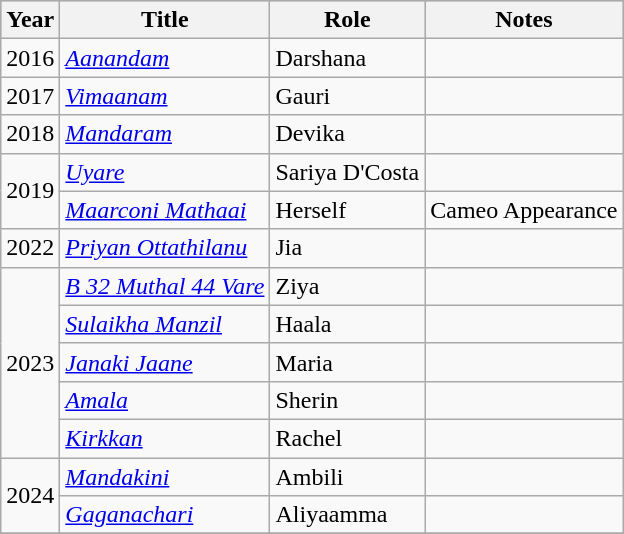<table class="wikitable sortable">
<tr style="background:#B0C4DE;">
<th>Year</th>
<th>Title</th>
<th>Role</th>
<th class="unsortable">Notes</th>
</tr>
<tr>
<td>2016</td>
<td><em><a href='#'>Aanandam</a></em></td>
<td>Darshana</td>
<td></td>
</tr>
<tr>
<td>2017</td>
<td><em><a href='#'>Vimaanam</a></em></td>
<td>Gauri</td>
<td></td>
</tr>
<tr>
<td>2018</td>
<td><em><a href='#'>Mandaram</a></em></td>
<td>Devika</td>
<td></td>
</tr>
<tr>
<td rowspan=2>2019</td>
<td><em><a href='#'>Uyare</a></em></td>
<td>Sariya D'Costa</td>
<td></td>
</tr>
<tr>
<td><em><a href='#'>Maarconi Mathaai</a></em></td>
<td>Herself</td>
<td>Cameo Appearance</td>
</tr>
<tr>
<td>2022</td>
<td><em><a href='#'>Priyan Ottathilanu</a></em></td>
<td>Jia</td>
<td></td>
</tr>
<tr>
<td rowspan=5>2023</td>
<td><em><a href='#'>B 32 Muthal 44 Vare</a></em></td>
<td>Ziya</td>
<td></td>
</tr>
<tr>
<td><em><a href='#'>Sulaikha Manzil</a></em></td>
<td>Haala</td>
<td></td>
</tr>
<tr>
<td><em><a href='#'>Janaki Jaane</a></em></td>
<td>Maria</td>
<td></td>
</tr>
<tr>
<td><em><a href='#'>Amala</a></em></td>
<td>Sherin</td>
<td></td>
</tr>
<tr>
<td><em><a href='#'>Kirkkan</a></em></td>
<td>Rachel</td>
<td></td>
</tr>
<tr>
<td rowspan=2>2024</td>
<td><em><a href='#'>Mandakini</a></em></td>
<td>Ambili</td>
<td></td>
</tr>
<tr>
<td><em><a href='#'>Gaganachari</a></em></td>
<td>Aliyaamma</td>
<td></td>
</tr>
<tr>
</tr>
</table>
